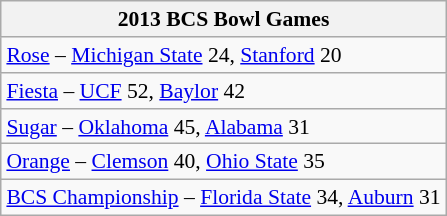<table class="wikitable collapsible" style="float:right; font-size:90%">
<tr>
<th>2013 BCS Bowl Games</th>
</tr>
<tr>
<td><a href='#'>Rose</a> – <a href='#'>Michigan State</a> 24, <a href='#'>Stanford</a> 20</td>
</tr>
<tr>
<td><a href='#'>Fiesta</a> – <a href='#'>UCF</a> 52, <a href='#'>Baylor</a> 42</td>
</tr>
<tr>
<td><a href='#'>Sugar</a> – <a href='#'>Oklahoma</a> 45, <a href='#'>Alabama</a> 31</td>
</tr>
<tr>
<td><a href='#'>Orange</a> – <a href='#'>Clemson</a> 40, <a href='#'>Ohio State</a> 35</td>
</tr>
<tr>
<td><a href='#'>BCS Championship</a> – <a href='#'>Florida State</a> 34, <a href='#'>Auburn</a> 31</td>
</tr>
</table>
